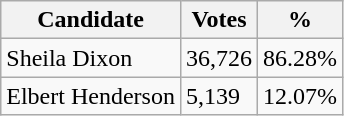<table class="wikitable" style="margin: 1em; font-size: 100%">
<tr>
<th>Candidate</th>
<th>Votes</th>
<th>%</th>
</tr>
<tr>
<td>Sheila Dixon</td>
<td>36,726</td>
<td>86.28%</td>
</tr>
<tr>
<td>Elbert Henderson</td>
<td>5,139</td>
<td>12.07%</td>
</tr>
</table>
